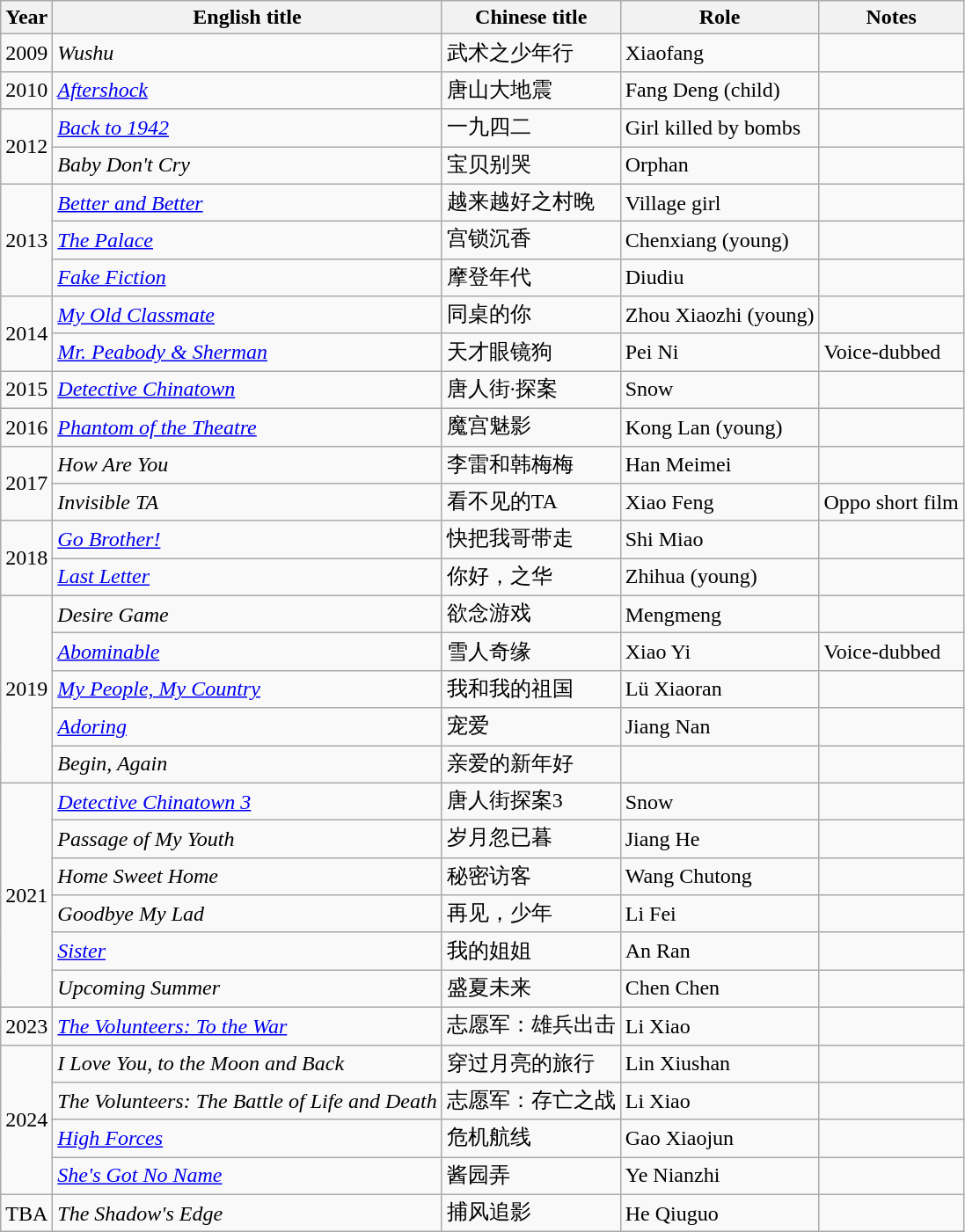<table class="wikitable sortable">
<tr>
<th>Year</th>
<th>English title</th>
<th>Chinese title</th>
<th>Role</th>
<th class="unsortable">Notes</th>
</tr>
<tr>
<td>2009</td>
<td><em>Wushu</em></td>
<td>武术之少年行</td>
<td>Xiaofang</td>
<td></td>
</tr>
<tr>
<td>2010</td>
<td><em><a href='#'>Aftershock</a></em></td>
<td>唐山大地震</td>
<td>Fang Deng (child)</td>
<td></td>
</tr>
<tr>
<td rowspan=2>2012</td>
<td><em><a href='#'>Back to 1942</a></em></td>
<td>一九四二</td>
<td>Girl killed by bombs</td>
<td></td>
</tr>
<tr>
<td><em>Baby Don't Cry</em></td>
<td>宝贝别哭</td>
<td>Orphan</td>
<td></td>
</tr>
<tr>
<td rowspan=3>2013</td>
<td><em><a href='#'>Better and Better</a></em></td>
<td>越来越好之村晚</td>
<td>Village girl</td>
<td></td>
</tr>
<tr>
<td><em><a href='#'>The Palace</a></em></td>
<td>宫锁沉香</td>
<td>Chenxiang (young)</td>
<td></td>
</tr>
<tr>
<td><em><a href='#'>Fake Fiction</a></em></td>
<td>摩登年代</td>
<td>Diudiu</td>
<td></td>
</tr>
<tr>
<td rowspan=2>2014</td>
<td><em><a href='#'>My Old Classmate</a></em></td>
<td>同桌的你</td>
<td>Zhou Xiaozhi (young)</td>
<td></td>
</tr>
<tr>
<td><em><a href='#'>Mr. Peabody & Sherman</a></em></td>
<td>天才眼镜狗</td>
<td>Pei Ni</td>
<td>Voice-dubbed</td>
</tr>
<tr>
<td>2015</td>
<td><em><a href='#'>Detective Chinatown</a></em></td>
<td>唐人街·探案</td>
<td>Snow</td>
<td></td>
</tr>
<tr>
<td>2016</td>
<td><em><a href='#'>Phantom of the Theatre</a></em></td>
<td>魔宫魅影</td>
<td>Kong Lan (young)</td>
<td></td>
</tr>
<tr>
<td rowspan=2>2017</td>
<td><em>How Are You</em></td>
<td>李雷和韩梅梅</td>
<td>Han Meimei</td>
<td></td>
</tr>
<tr>
<td><em>Invisible TA</em></td>
<td>看不见的TA</td>
<td>Xiao Feng</td>
<td>Oppo short film</td>
</tr>
<tr>
<td rowspan=2>2018</td>
<td><em><a href='#'>Go Brother!</a></em></td>
<td>快把我哥带走</td>
<td>Shi Miao</td>
<td></td>
</tr>
<tr>
<td><em><a href='#'>Last Letter</a></em></td>
<td>你好，之华</td>
<td>Zhihua (young)</td>
<td></td>
</tr>
<tr>
<td rowspan="5">2019</td>
<td><em>Desire Game</em></td>
<td>欲念游戏</td>
<td>Mengmeng</td>
<td></td>
</tr>
<tr>
<td><em><a href='#'>Abominable</a></em></td>
<td>雪人奇缘</td>
<td>Xiao Yi</td>
<td>Voice-dubbed</td>
</tr>
<tr>
<td><em><a href='#'>My People, My Country</a></em></td>
<td>我和我的祖国</td>
<td>Lü Xiaoran</td>
<td></td>
</tr>
<tr>
<td><em><a href='#'>Adoring</a></em></td>
<td>宠爱</td>
<td>Jiang Nan</td>
<td></td>
</tr>
<tr>
<td><em>Begin, Again</em></td>
<td>亲爱的新年好</td>
<td></td>
<td></td>
</tr>
<tr>
<td rowspan="6">2021</td>
<td><em><a href='#'>Detective Chinatown 3</a></em></td>
<td>唐人街探案3</td>
<td>Snow</td>
<td></td>
</tr>
<tr>
<td><em>Passage of My Youth</em></td>
<td>岁月忽已暮</td>
<td>Jiang He</td>
<td></td>
</tr>
<tr>
<td><em>Home Sweet Home</em></td>
<td>秘密访客</td>
<td>Wang Chutong</td>
<td></td>
</tr>
<tr>
<td><em>Goodbye My Lad</em></td>
<td>再见，少年</td>
<td>Li Fei</td>
<td></td>
</tr>
<tr>
<td><em><a href='#'>Sister</a></em></td>
<td>我的姐姐</td>
<td>An Ran</td>
<td></td>
</tr>
<tr>
<td><em>Upcoming Summer</em></td>
<td>盛夏未来</td>
<td>Chen Chen</td>
<td></td>
</tr>
<tr>
<td>2023</td>
<td><em><a href='#'>The Volunteers: To the War</a></em></td>
<td>志愿军：雄兵出击</td>
<td>Li Xiao</td>
<td></td>
</tr>
<tr>
<td rowspan="4">2024</td>
<td><em>I Love You, to the Moon and Back</em></td>
<td>穿过月亮的旅行</td>
<td>Lin Xiushan</td>
<td></td>
</tr>
<tr>
<td><em>The Volunteers: The Battle of Life and Death</em></td>
<td>志愿军：存亡之战</td>
<td>Li Xiao</td>
<td></td>
</tr>
<tr>
<td><em><a href='#'>High Forces</a></em></td>
<td>危机航线</td>
<td>Gao Xiaojun</td>
<td></td>
</tr>
<tr>
<td><em><a href='#'>She's Got No Name</a></em></td>
<td>酱园弄</td>
<td>Ye Nianzhi</td>
<td></td>
</tr>
<tr>
<td>TBA</td>
<td><em>The Shadow's Edge</em></td>
<td>捕风追影</td>
<td>He Qiuguo</td>
<td></td>
</tr>
</table>
